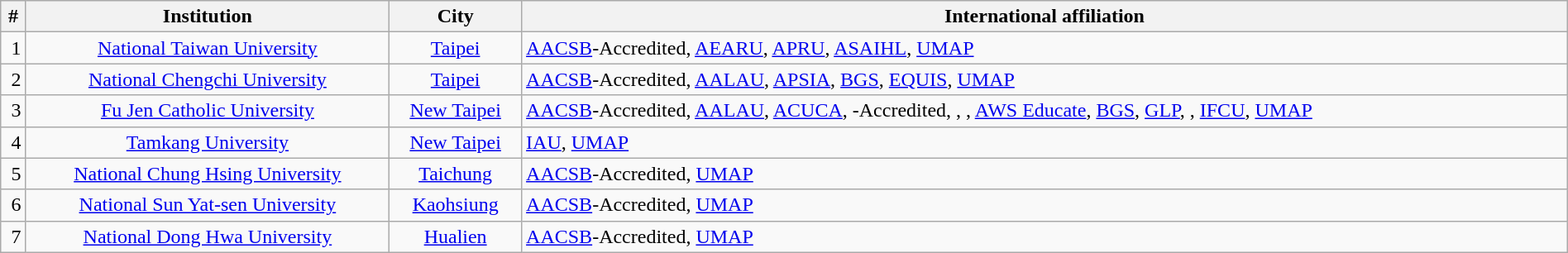<table class="wikitable + sortable" width="100%">
<tr>
<th>#</th>
<th>Institution</th>
<th>City</th>
<th>International affiliation</th>
</tr>
<tr>
<td align="right">1</td>
<td align="center"><a href='#'>National Taiwan University</a></td>
<td align="center"><a href='#'>Taipei</a></td>
<td><a href='#'>AACSB</a>-Accredited, <a href='#'>AEARU</a>, <a href='#'>APRU</a>, <a href='#'>ASAIHL</a>, <a href='#'>UMAP</a></td>
</tr>
<tr>
<td align="right">2</td>
<td align="center"><a href='#'>National Chengchi University</a></td>
<td align="center"><a href='#'>Taipei</a></td>
<td><a href='#'>AACSB</a>-Accredited, <a href='#'>AALAU</a>, <a href='#'>APSIA</a>, <a href='#'>BGS</a>, <a href='#'>EQUIS</a>, <a href='#'>UMAP</a></td>
</tr>
<tr>
<td align="right">3</td>
<td align="center"><a href='#'>Fu Jen Catholic University</a></td>
<td align="center"><a href='#'>New Taipei</a></td>
<td><a href='#'>AACSB</a>-Accredited, <a href='#'>AALAU</a>, <a href='#'>ACUCA</a>, -Accredited, , , <a href='#'>AWS Educate</a>, <a href='#'>BGS</a>, <a href='#'>GLP</a>, , <a href='#'>IFCU</a>, <a href='#'>UMAP</a></td>
</tr>
<tr>
<td align="right">4</td>
<td align="center"><a href='#'>Tamkang University</a></td>
<td align="center"><a href='#'>New Taipei</a></td>
<td><a href='#'>IAU</a>, <a href='#'>UMAP</a></td>
</tr>
<tr>
<td align="right">5</td>
<td align="center"><a href='#'>National Chung Hsing University</a></td>
<td align="center"><a href='#'>Taichung</a></td>
<td><a href='#'>AACSB</a>-Accredited, <a href='#'>UMAP</a></td>
</tr>
<tr>
<td align="right">6</td>
<td align="center"><a href='#'>National Sun Yat-sen University</a></td>
<td align="center"><a href='#'>Kaohsiung</a></td>
<td><a href='#'>AACSB</a>-Accredited, <a href='#'>UMAP</a></td>
</tr>
<tr>
<td align="right">7</td>
<td align="center"><a href='#'>National Dong Hwa University</a></td>
<td align="center"><a href='#'>Hualien</a></td>
<td><a href='#'>AACSB</a>-Accredited, <a href='#'>UMAP</a></td>
</tr>
</table>
